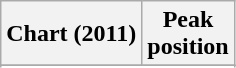<table class="wikitable sortable plainrowheaders" style="text-align:center">
<tr>
<th scope="col">Chart (2011)</th>
<th scope="col">Peak<br> position</th>
</tr>
<tr>
</tr>
<tr>
</tr>
</table>
